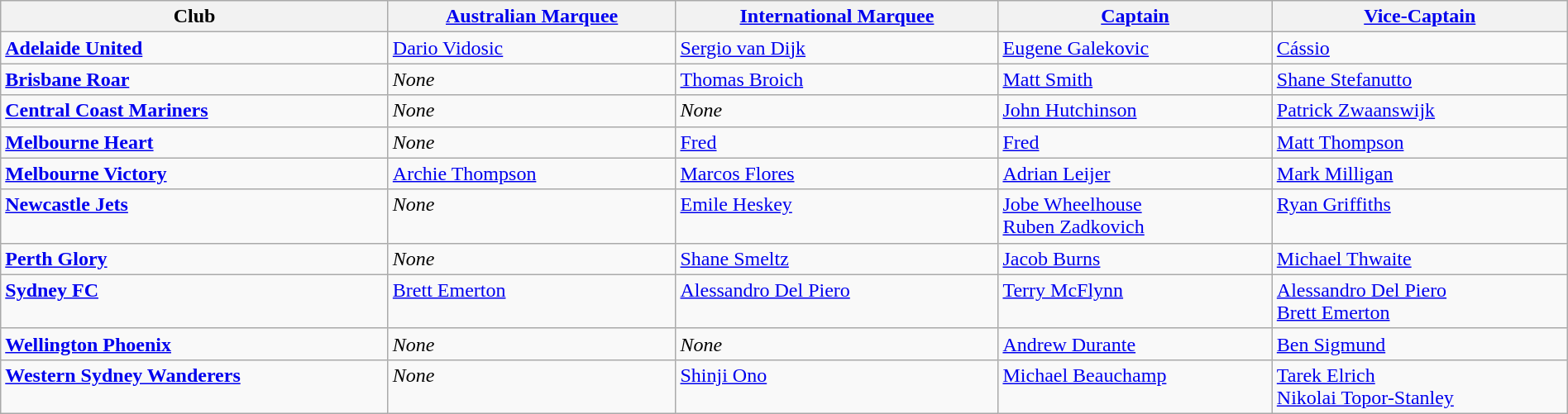<table class="wikitable" style="width:100%">
<tr>
<th>Club</th>
<th><a href='#'>Australian Marquee</a></th>
<th><a href='#'>International Marquee</a></th>
<th><a href='#'>Captain</a></th>
<th><a href='#'>Vice-Captain</a></th>
</tr>
<tr style="vertical-align:top;">
<td><strong><a href='#'>Adelaide United</a></strong></td>
<td> <a href='#'>Dario Vidosic</a></td>
<td> <a href='#'>Sergio van Dijk</a></td>
<td> <a href='#'>Eugene Galekovic</a></td>
<td> <a href='#'>Cássio</a></td>
</tr>
<tr style="vertical-align:top;">
<td><strong><a href='#'>Brisbane Roar</a></strong></td>
<td><em>None</em></td>
<td> <a href='#'>Thomas Broich</a></td>
<td> <a href='#'>Matt Smith</a></td>
<td> <a href='#'>Shane Stefanutto</a></td>
</tr>
<tr style="vertical-align:top;">
<td><strong><a href='#'>Central Coast Mariners</a></strong></td>
<td><em>None</em></td>
<td><em>None</em></td>
<td> <a href='#'>John Hutchinson</a></td>
<td> <a href='#'>Patrick Zwaanswijk</a></td>
</tr>
<tr style="vertical-align:top;">
<td><strong><a href='#'>Melbourne Heart</a></strong></td>
<td><em>None</em></td>
<td> <a href='#'>Fred</a></td>
<td> <a href='#'>Fred</a></td>
<td> <a href='#'>Matt Thompson</a></td>
</tr>
<tr style="vertical-align:top;">
<td><strong><a href='#'>Melbourne Victory</a></strong></td>
<td> <a href='#'>Archie Thompson</a></td>
<td> <a href='#'>Marcos Flores</a></td>
<td> <a href='#'>Adrian Leijer</a></td>
<td> <a href='#'>Mark Milligan</a></td>
</tr>
<tr style="vertical-align:top;">
<td><strong><a href='#'>Newcastle Jets</a></strong></td>
<td><em>None</em></td>
<td> <a href='#'>Emile Heskey</a></td>
<td> <a href='#'>Jobe Wheelhouse</a> <br> <a href='#'>Ruben Zadkovich</a></td>
<td> <a href='#'>Ryan Griffiths</a></td>
</tr>
<tr style="vertical-align:top;">
<td><strong><a href='#'>Perth Glory</a></strong></td>
<td><em>None</em></td>
<td> <a href='#'>Shane Smeltz</a></td>
<td> <a href='#'>Jacob Burns</a></td>
<td> <a href='#'>Michael Thwaite</a></td>
</tr>
<tr style="vertical-align:top;">
<td><strong><a href='#'>Sydney FC</a></strong></td>
<td> <a href='#'>Brett Emerton</a></td>
<td> <a href='#'>Alessandro Del Piero</a></td>
<td> <a href='#'>Terry McFlynn</a></td>
<td> <a href='#'>Alessandro Del Piero</a> <br> <a href='#'>Brett Emerton</a></td>
</tr>
<tr style="vertical-align:top;">
<td><strong><a href='#'>Wellington Phoenix</a></strong></td>
<td><em>None</em></td>
<td><em>None</em></td>
<td> <a href='#'>Andrew Durante</a></td>
<td> <a href='#'>Ben Sigmund</a></td>
</tr>
<tr style="vertical-align:top;">
<td><strong><a href='#'>Western Sydney Wanderers</a></strong></td>
<td><em>None</em></td>
<td> <a href='#'>Shinji Ono</a></td>
<td> <a href='#'>Michael Beauchamp</a></td>
<td> <a href='#'>Tarek Elrich</a> <br> <a href='#'>Nikolai Topor-Stanley</a></td>
</tr>
</table>
